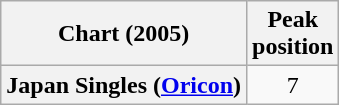<table class="wikitable plainrowheaders">
<tr>
<th>Chart (2005)</th>
<th>Peak<br>position</th>
</tr>
<tr>
<th scope="row">Japan Singles (<a href='#'>Oricon</a>)</th>
<td style="text-align:center;">7</td>
</tr>
</table>
